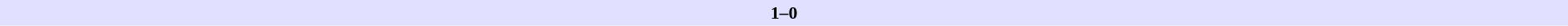<table border=0 cellspacing=0 cellpadding=2 style=font-size:90% width=100%>
<tr bgcolor=#e0e0ff>
<td align=right width=40%></td>
<th>1–0</th>
<td align=left width=40%></td>
</tr>
</table>
